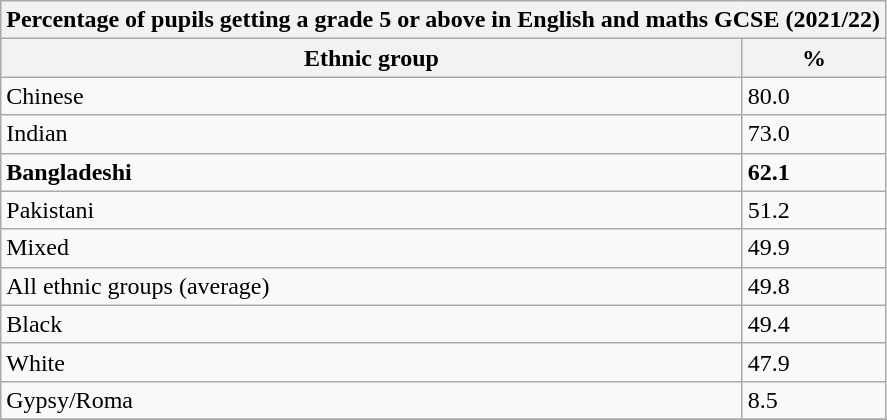<table class="wikitable sortable">
<tr>
<th colspan="3">Percentage of pupils getting a grade 5 or above in English and maths GCSE (2021/22)</th>
</tr>
<tr>
<th>Ethnic group</th>
<th>%</th>
</tr>
<tr>
<td>Chinese</td>
<td>80.0</td>
</tr>
<tr>
<td>Indian</td>
<td>73.0</td>
</tr>
<tr>
<td><strong>Bangladeshi</strong></td>
<td><strong>62.1</strong></td>
</tr>
<tr>
<td>Pakistani</td>
<td>51.2</td>
</tr>
<tr>
<td>Mixed</td>
<td>49.9</td>
</tr>
<tr>
<td>All ethnic groups (average)</td>
<td>49.8</td>
</tr>
<tr>
<td>Black</td>
<td>49.4</td>
</tr>
<tr>
<td>White</td>
<td>47.9</td>
</tr>
<tr>
<td>Gypsy/Roma</td>
<td>8.5</td>
</tr>
<tr>
</tr>
</table>
